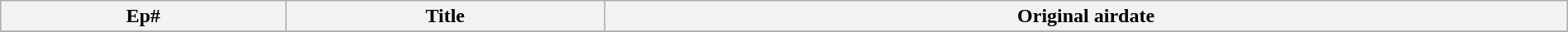<table class="wikitable plainrowheaders" style="width:100%;">
<tr>
<th>Ep#</th>
<th>Title</th>
<th>Original airdate</th>
</tr>
<tr>
</tr>
</table>
